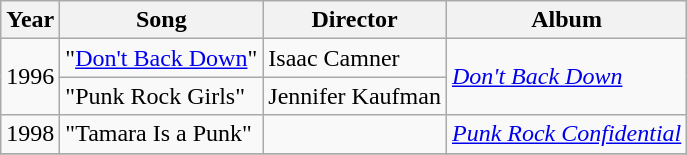<table class="wikitable">
<tr>
<th>Year</th>
<th>Song</th>
<th>Director</th>
<th>Album</th>
</tr>
<tr>
<td rowspan="2">1996</td>
<td>"<a href='#'>Don't Back Down</a>"</td>
<td>Isaac Camner</td>
<td rowspan="2"><em><a href='#'>Don't Back Down</a></em></td>
</tr>
<tr>
<td>"Punk Rock Girls"</td>
<td>Jennifer Kaufman</td>
</tr>
<tr>
<td>1998</td>
<td>"Tamara Is a Punk"</td>
<td></td>
<td><em><a href='#'>Punk Rock Confidential</a></em></td>
</tr>
<tr>
</tr>
</table>
